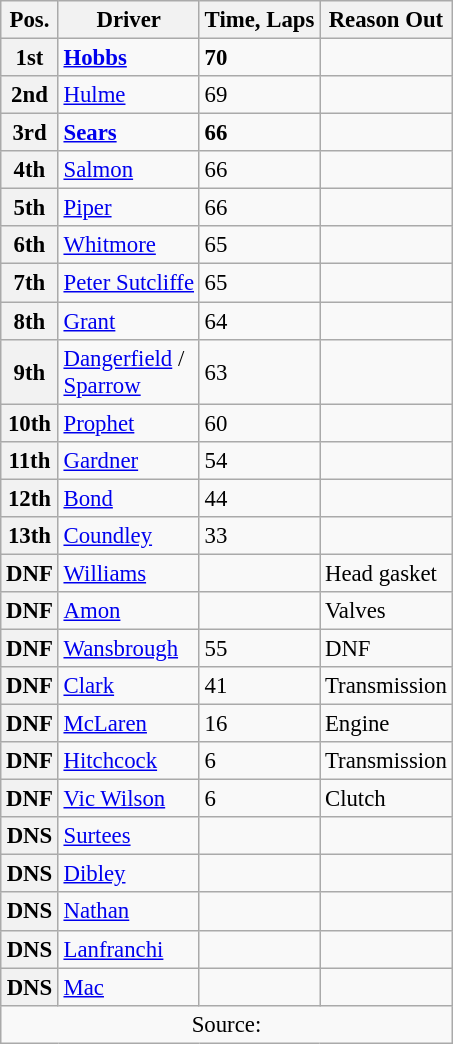<table class="wikitable" style="font-size: 95%">
<tr>
<th>Pos.</th>
<th>Driver</th>
<th>Time, Laps</th>
<th>Reason Out</th>
</tr>
<tr>
<th><strong>1st</strong></th>
<td><strong><a href='#'>Hobbs</a> </strong></td>
<td><strong>70</strong></td>
<td></td>
</tr>
<tr>
<th>2nd</th>
<td><a href='#'>Hulme</a></td>
<td>69</td>
<td></td>
</tr>
<tr>
<th><strong>3rd</strong></th>
<td><strong><a href='#'>Sears</a></strong></td>
<td><strong>66</strong></td>
<td></td>
</tr>
<tr>
<th>4th</th>
<td><a href='#'>Salmon</a></td>
<td>66</td>
<td></td>
</tr>
<tr>
<th>5th</th>
<td><a href='#'>Piper</a></td>
<td>66</td>
<td></td>
</tr>
<tr>
<th>6th</th>
<td><a href='#'>Whitmore</a></td>
<td>65</td>
<td></td>
</tr>
<tr>
<th>7th</th>
<td><a href='#'>Peter Sutcliffe</a></td>
<td>65</td>
<td></td>
</tr>
<tr>
<th>8th</th>
<td><a href='#'>Grant</a></td>
<td>64</td>
<td></td>
</tr>
<tr>
<th>9th</th>
<td><a href='#'>Dangerfield</a> /<br><a href='#'>Sparrow</a></td>
<td>63</td>
<td></td>
</tr>
<tr>
<th>10th</th>
<td><a href='#'>Prophet</a></td>
<td>60</td>
<td></td>
</tr>
<tr>
<th>11th</th>
<td><a href='#'>Gardner</a></td>
<td>54</td>
<td></td>
</tr>
<tr>
<th>12th</th>
<td><a href='#'>Bond</a></td>
<td>44</td>
<td></td>
</tr>
<tr>
<th>13th</th>
<td><a href='#'>Coundley</a></td>
<td>33</td>
<td></td>
</tr>
<tr>
<th>DNF</th>
<td><a href='#'>Williams</a></td>
<td></td>
<td>Head gasket</td>
</tr>
<tr>
<th>DNF</th>
<td><a href='#'>Amon</a></td>
<td></td>
<td>Valves</td>
</tr>
<tr>
<th>DNF</th>
<td><a href='#'>Wansbrough</a></td>
<td>55</td>
<td>DNF</td>
</tr>
<tr>
<th>DNF</th>
<td><a href='#'>Clark</a></td>
<td>41</td>
<td>Transmission</td>
</tr>
<tr>
<th>DNF</th>
<td><a href='#'>McLaren</a></td>
<td>16</td>
<td>Engine</td>
</tr>
<tr>
<th>DNF</th>
<td><a href='#'>Hitchcock</a></td>
<td>6</td>
<td>Transmission</td>
</tr>
<tr>
<th>DNF</th>
<td><a href='#'>Vic Wilson</a></td>
<td>6</td>
<td>Clutch</td>
</tr>
<tr>
<th>DNS</th>
<td><a href='#'>Surtees</a></td>
<td></td>
<td></td>
</tr>
<tr>
<th>DNS</th>
<td><a href='#'>Dibley</a></td>
<td></td>
<td></td>
</tr>
<tr>
<th>DNS</th>
<td><a href='#'>Nathan</a></td>
<td></td>
<td></td>
</tr>
<tr>
<th>DNS</th>
<td><a href='#'>Lanfranchi</a></td>
<td></td>
<td></td>
</tr>
<tr>
<th>DNS</th>
<td><a href='#'>Mac</a></td>
<td></td>
<td></td>
</tr>
<tr>
<td colspan="4" style="text-align:center;">Source:</td>
</tr>
</table>
